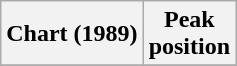<table class="wikitable plainrowheaders sortable" border="1">
<tr>
<th scope="col">Chart (1989)</th>
<th scope="col">Peak<br>position</th>
</tr>
<tr>
</tr>
</table>
